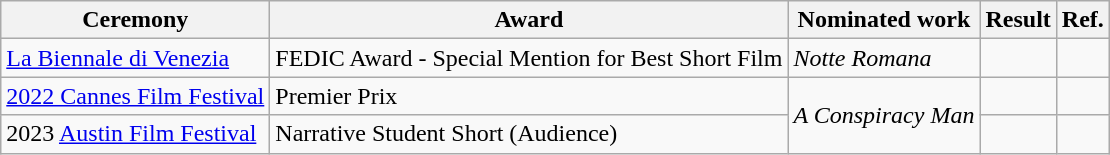<table class="wikitable">
<tr>
<th>Ceremony</th>
<th>Award</th>
<th>Nominated work</th>
<th>Result</th>
<th>Ref.</th>
</tr>
<tr>
<td><a href='#'>La Biennale di Venezia</a></td>
<td>FEDIC Award - Special Mention for Best Short Film</td>
<td><em>Notte Romana</em></td>
<td></td>
<td></td>
</tr>
<tr>
<td><a href='#'>2022 Cannes Film Festival</a></td>
<td>Premier Prix</td>
<td rowspan="2"><em>A Conspiracy Man</em></td>
<td></td>
<td></td>
</tr>
<tr>
<td>2023 <a href='#'>Austin Film Festival</a></td>
<td>Narrative Student Short (Audience)</td>
<td></td>
<td></td>
</tr>
</table>
